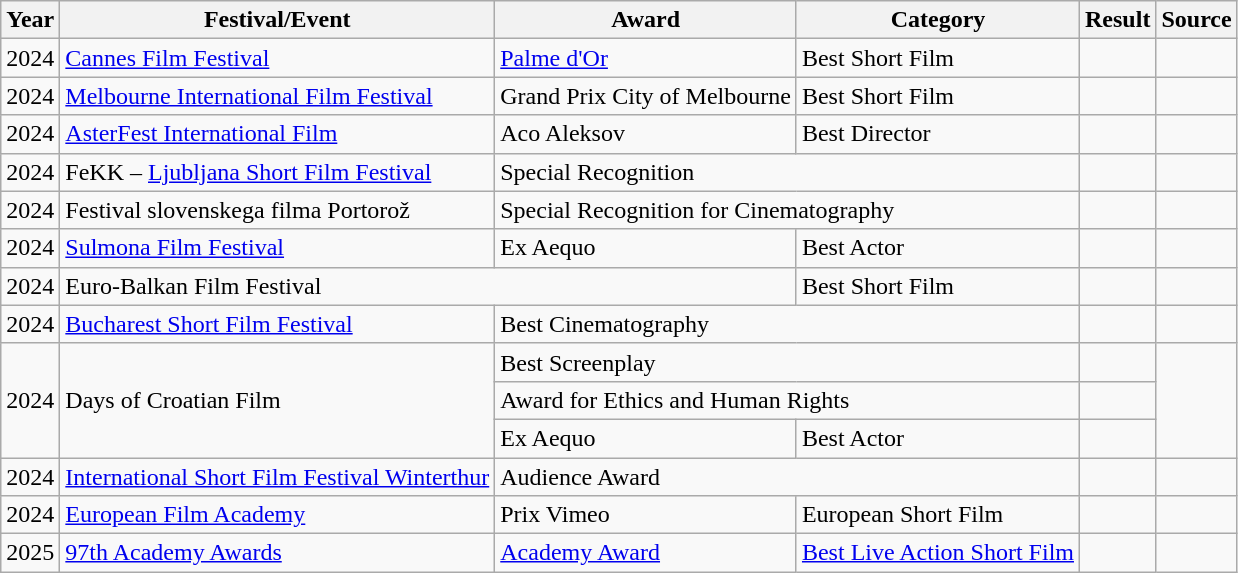<table class="wikitable">
<tr>
<th>Year</th>
<th>Festival/Event</th>
<th>Award</th>
<th>Category</th>
<th>Result</th>
<th>Source</th>
</tr>
<tr>
<td>2024</td>
<td><a href='#'>Cannes Film Festival</a></td>
<td><a href='#'>Palme d'Or</a></td>
<td>Best Short Film</td>
<td></td>
<td></td>
</tr>
<tr>
<td>2024</td>
<td><a href='#'>Melbourne International Film Festival</a></td>
<td>Grand Prix City of Melbourne</td>
<td>Best Short Film</td>
<td></td>
<td></td>
</tr>
<tr>
<td>2024</td>
<td><a href='#'>AsterFest International Film</a></td>
<td>Aco Aleksov</td>
<td>Best Director</td>
<td></td>
<td></td>
</tr>
<tr>
<td>2024</td>
<td>FeKK – <a href='#'>Ljubljana Short Film Festival</a></td>
<td colspan="2">Special Recognition</td>
<td></td>
<td></td>
</tr>
<tr>
<td>2024</td>
<td>Festival slovenskega filma Portorož</td>
<td colspan="2">Special Recognition for Cinematography</td>
<td></td>
<td></td>
</tr>
<tr>
<td>2024</td>
<td><a href='#'>Sulmona Film Festival</a></td>
<td>Ex Aequo</td>
<td>Best Actor</td>
<td></td>
<td></td>
</tr>
<tr>
<td>2024</td>
<td colspan="2">Euro-Balkan Film Festival</td>
<td>Best Short Film</td>
<td></td>
<td></td>
</tr>
<tr>
<td>2024</td>
<td><a href='#'>Bucharest Short Film Festival</a></td>
<td colspan="2">Best Cinematography</td>
<td></td>
<td></td>
</tr>
<tr>
<td rowspan="3">2024</td>
<td rowspan="3">Days of Croatian Film</td>
<td colspan="2">Best Screenplay</td>
<td></td>
<td rowspan="3"></td>
</tr>
<tr>
<td colspan="2">Award for Ethics and Human Rights</td>
<td></td>
</tr>
<tr>
<td>Ex Aequo</td>
<td>Best Actor</td>
<td></td>
</tr>
<tr>
<td>2024</td>
<td><a href='#'>International Short Film Festival Winterthur</a></td>
<td colspan="2">Audience Award</td>
<td></td>
<td></td>
</tr>
<tr>
<td>2024</td>
<td><a href='#'>European Film Academy</a></td>
<td>Prix Vimeo</td>
<td>European Short Film</td>
<td></td>
<td></td>
</tr>
<tr>
<td>2025</td>
<td><a href='#'>97th Academy Awards</a></td>
<td><a href='#'>Academy Award</a></td>
<td><a href='#'>Best Live Action Short Film</a></td>
<td></td>
<td></td>
</tr>
</table>
